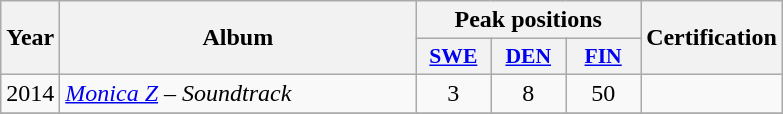<table class="wikitable">
<tr>
<th align="center" rowspan="2" width="10">Year</th>
<th align="center" rowspan="2" width="230">Album</th>
<th align="center" colspan="3" width="20">Peak positions</th>
<th align="center" rowspan="2" width="70">Certification</th>
</tr>
<tr>
<th scope="col" style="width:3em;font-size:90%;"><a href='#'>SWE</a></th>
<th scope="col" style="width:3em;font-size:90%;"><a href='#'>DEN</a></th>
<th scope="col" style="width:3em;font-size:90%;"><a href='#'>FIN</a></th>
</tr>
<tr>
<td style="text-align:center;">2014</td>
<td><em><a href='#'>Monica Z</a> – Soundtrack</em></td>
<td style="text-align:center;">3</td>
<td style="text-align:center;">8</td>
<td style="text-align:center;">50</td>
<td style="text-align:center;"></td>
</tr>
<tr>
</tr>
</table>
